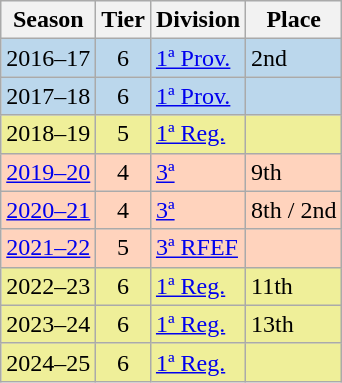<table class="wikitable">
<tr style="background:#f0f6fa;">
<th>Season</th>
<th>Tier</th>
<th>Division</th>
<th>Place</th>
</tr>
<tr>
<td style="background:#BBD7EC;">2016–17</td>
<td style="background:#BBD7EC;" align="center">6</td>
<td style="background:#BBD7EC;"><a href='#'>1ª Prov.</a></td>
<td style="background:#BBD7EC;">2nd</td>
</tr>
<tr>
<td style="background:#BBD7EC;">2017–18</td>
<td style="background:#BBD7EC;" align="center">6</td>
<td style="background:#BBD7EC;"><a href='#'>1ª Prov.</a></td>
<td style="background:#BBD7EC;"></td>
</tr>
<tr>
<td style="background:#EFEF99;">2018–19</td>
<td style="background:#EFEF99;" align="center">5</td>
<td style="background:#EFEF99;"><a href='#'>1ª Reg.</a></td>
<td style="background:#EFEF99;"></td>
</tr>
<tr>
<td style="background:#FFD3BD;"><a href='#'>2019–20</a></td>
<td style="background:#FFD3BD;" align="center">4</td>
<td style="background:#FFD3BD;"><a href='#'>3ª</a></td>
<td style="background:#FFD3BD;">9th</td>
</tr>
<tr>
<td style="background:#FFD3BD;"><a href='#'>2020–21</a></td>
<td style="background:#FFD3BD;" align="center">4</td>
<td style="background:#FFD3BD;"><a href='#'>3ª</a></td>
<td style="background:#FFD3BD;">8th / 2nd</td>
</tr>
<tr>
<td style="background:#FFD3BD;"><a href='#'>2021–22</a></td>
<td style="background:#FFD3BD;" align="center">5</td>
<td style="background:#FFD3BD;"><a href='#'>3ª RFEF</a></td>
<td style="background:#FFD3BD;"></td>
</tr>
<tr>
<td style="background:#EFEF99;">2022–23</td>
<td style="background:#EFEF99;" align="center">6</td>
<td style="background:#EFEF99;"><a href='#'>1ª Reg.</a></td>
<td style="background:#EFEF99;">11th</td>
</tr>
<tr>
<td style="background:#EFEF99;">2023–24</td>
<td style="background:#EFEF99;" align="center">6</td>
<td style="background:#EFEF99;"><a href='#'>1ª Reg.</a></td>
<td style="background:#EFEF99;">13th</td>
</tr>
<tr>
<td style="background:#EFEF99;">2024–25</td>
<td style="background:#EFEF99;" align="center">6</td>
<td style="background:#EFEF99;"><a href='#'>1ª Reg.</a></td>
<td style="background:#EFEF99;"></td>
</tr>
</table>
